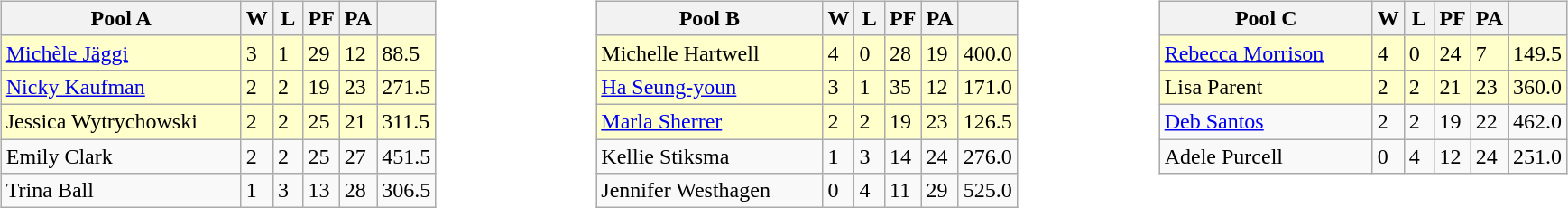<table>
<tr>
<td valign=top width=10%><br><table class=wikitable>
<tr>
<th width=170>Pool A</th>
<th width=15>W</th>
<th width=15>L</th>
<th width=15>PF</th>
<th width=15>PA</th>
<th width=20></th>
</tr>
<tr bgcolor=#ffffcc>
<td> <a href='#'>Michèle Jäggi</a></td>
<td>3</td>
<td>1</td>
<td>29</td>
<td>12</td>
<td>88.5</td>
</tr>
<tr bgcolor=#ffffcc>
<td> <a href='#'>Nicky Kaufman</a></td>
<td>2</td>
<td>2</td>
<td>19</td>
<td>23</td>
<td>271.5</td>
</tr>
<tr bgcolor=#ffffcc>
<td> Jessica Wytrychowski</td>
<td>2</td>
<td>2</td>
<td>25</td>
<td>21</td>
<td>311.5</td>
</tr>
<tr>
<td> Emily Clark</td>
<td>2</td>
<td>2</td>
<td>25</td>
<td>27</td>
<td>451.5</td>
</tr>
<tr>
<td> Trina Ball</td>
<td>1</td>
<td>3</td>
<td>13</td>
<td>28</td>
<td>306.5</td>
</tr>
</table>
</td>
<td valign=top width=10%><br><table class=wikitable>
<tr>
<th width=160>Pool B</th>
<th width=15>W</th>
<th width=15>L</th>
<th width=15>PF</th>
<th width=15>PA</th>
<th width=20></th>
</tr>
<tr bgcolor=#ffffcc>
<td> Michelle Hartwell</td>
<td>4</td>
<td>0</td>
<td>28</td>
<td>19</td>
<td>400.0</td>
</tr>
<tr bgcolor=#ffffcc>
<td> <a href='#'>Ha Seung-youn</a></td>
<td>3</td>
<td>1</td>
<td>35</td>
<td>12</td>
<td>171.0</td>
</tr>
<tr bgcolor=#ffffcc>
<td> <a href='#'>Marla Sherrer</a></td>
<td>2</td>
<td>2</td>
<td>19</td>
<td>23</td>
<td>126.5</td>
</tr>
<tr>
<td> Kellie Stiksma</td>
<td>1</td>
<td>3</td>
<td>14</td>
<td>24</td>
<td>276.0</td>
</tr>
<tr>
<td> Jennifer Westhagen</td>
<td>0</td>
<td>4</td>
<td>11</td>
<td>29</td>
<td>525.0</td>
</tr>
</table>
</td>
<td valign=top width=10%><br><table class=wikitable>
<tr>
<th width=150>Pool C</th>
<th width=15>W</th>
<th width=15>L</th>
<th width=15>PF</th>
<th width=15>PA</th>
<th width=20></th>
</tr>
<tr bgcolor=#ffffcc>
<td> <a href='#'>Rebecca Morrison</a></td>
<td>4</td>
<td>0</td>
<td>24</td>
<td>7</td>
<td>149.5</td>
</tr>
<tr bgcolor=#ffffcc>
<td> Lisa Parent</td>
<td>2</td>
<td>2</td>
<td>21</td>
<td>23</td>
<td>360.0</td>
</tr>
<tr>
<td> <a href='#'>Deb Santos</a></td>
<td>2</td>
<td>2</td>
<td>19</td>
<td>22</td>
<td>462.0</td>
</tr>
<tr>
<td> Adele Purcell</td>
<td>0</td>
<td>4</td>
<td>12</td>
<td>24</td>
<td>251.0</td>
</tr>
</table>
</td>
</tr>
</table>
